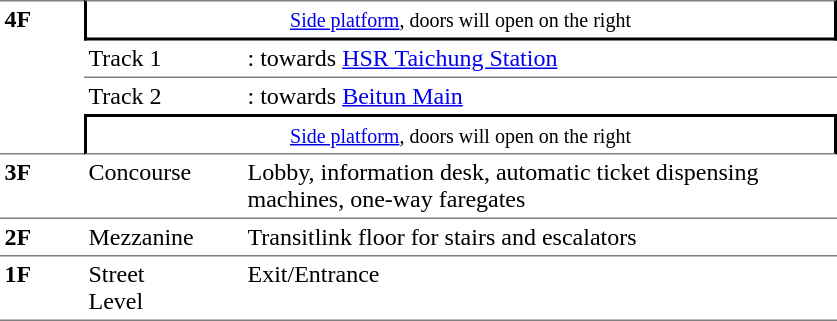<table cellspacing=0 cellpadding=3>
<tr>
<td style="border-top:solid 1px gray;border-bottom:solid 1px gray;" width=50 rowspan=4 valign=top><strong>4F</strong></td>
<td style="border-right:solid 2px black;border-left:solid 2px black;border-bottom:solid 2px black;border-top:solid 1px gray" colspan=2 align=center><small><a href='#'>Side platform</a>, doors will open on the right</small></td>
</tr>
<tr>
<td style="border-bottom:solid 1px gray;" width=100><span>Track 1</span></td>
<td style="border-bottom:solid 1px gray;" width=390>  : towards <a href='#'>HSR Taichung Station</a> </td>
</tr>
<tr>
<td style="border-bottom:solid 0px gray;" width=100><span>Track 2</span></td>
<td style="border-bottom:solid 0px gray;" width=390>  : towards <a href='#'>Beitun Main</a> </td>
</tr>
<tr>
<td style="border-top:solid 2px black;border-right:solid 2px black;border-left:solid 2px black;border-bottom:solid 1px gray;" colspan=2 align=center><small><a href='#'>Side platform</a>, doors will open on the right</small></td>
</tr>
<tr>
<td style="border-bottom:solid 1px gray;" valign=top><strong>3F</strong></td>
<td style="border-bottom:solid 1px gray;" valign=top>Concourse</td>
<td style="border-bottom:solid 1px gray;" valign=top>Lobby, information desk, automatic ticket dispensing machines, one-way faregates</td>
</tr>
<tr>
<td style="border-bottom:solid 1px gray;" valign=top><strong>2F</strong></td>
<td style="border-bottom:solid 1px gray;" valign=top>Mezzanine</td>
<td style="border-bottom:solid 1px gray;" valign=top>Transitlink floor for stairs and escalators</td>
</tr>
<tr>
<td style="border-bottom:solid 1px gray;" valign=top><strong>1F</strong></td>
<td style="border-bottom:solid 1px gray;" valign=top>Street<br>Level</td>
<td style="border-bottom:solid 1px gray;" valign=top>Exit/Entrance</td>
</tr>
</table>
